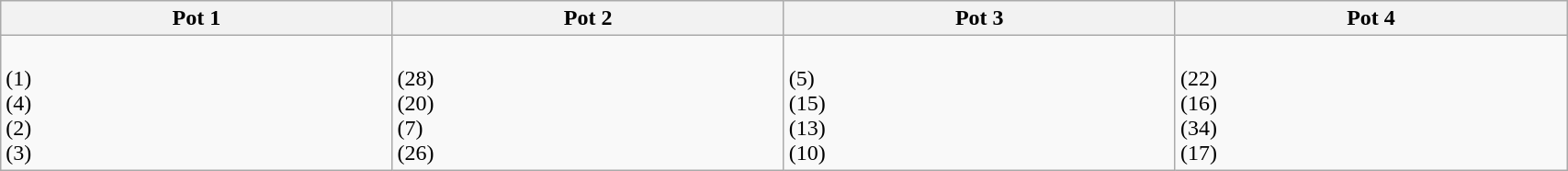<table class="wikitable" style="width:90%;">
<tr>
<th width="15%">Pot 1</th>
<th width="15%">Pot 2</th>
<th width="15%">Pot 3</th>
<th width="15%">Pot 4</th>
</tr>
<tr>
<td nowrap="" valign="top"><br> (1)<br>
 (4)<br>
 (2)<br>
 (3)<br></td>
<td nowrap="" valign="top"><br> (28)<br>
 (20)<br>
 (7)<br>
 (26)<br></td>
<td nowrap="" valign="top"><br> (5)<br>
 (15)<br>
 (13)<br>
 (10)<br></td>
<td nowrap="" valign="top"><br> (22)<br>
 (16)<br>
 (34)<br>
 (17)<br></td>
</tr>
</table>
